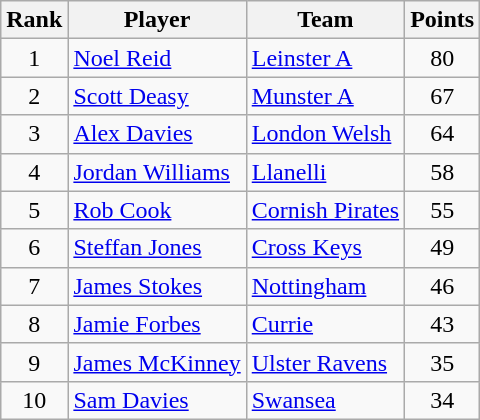<table class="wikitable">
<tr>
<th>Rank</th>
<th>Player</th>
<th>Team</th>
<th>Points</th>
</tr>
<tr>
<td rowspan=1 align=center>1</td>
<td><a href='#'>Noel Reid</a></td>
<td> <a href='#'>Leinster A</a></td>
<td rowspan=1 align=center>80</td>
</tr>
<tr>
<td rowspan=1 align=center>2</td>
<td><a href='#'>Scott Deasy</a></td>
<td> <a href='#'>Munster A</a></td>
<td rowspan=1 align=center>67</td>
</tr>
<tr>
<td rowspan=1 align=center>3</td>
<td><a href='#'>Alex Davies</a></td>
<td> <a href='#'>London Welsh</a></td>
<td rowspan=1 align=center>64</td>
</tr>
<tr>
<td rowspan=1 align=center>4</td>
<td><a href='#'>Jordan Williams</a></td>
<td> <a href='#'>Llanelli</a></td>
<td rowspan=1 align=center>58</td>
</tr>
<tr>
<td rowspan=1 align=center>5</td>
<td><a href='#'>Rob Cook</a></td>
<td> <a href='#'>Cornish Pirates</a></td>
<td rowspan=1 align=center>55</td>
</tr>
<tr>
<td rowspan=1 align=center>6</td>
<td><a href='#'>Steffan Jones</a></td>
<td> <a href='#'>Cross Keys</a></td>
<td rowspan=1 align=center>49</td>
</tr>
<tr>
<td rowspan=1 align=center>7</td>
<td><a href='#'>James Stokes</a></td>
<td> <a href='#'>Nottingham</a></td>
<td rowspan=1 align=center>46</td>
</tr>
<tr>
<td rowspan=1 align=center>8</td>
<td><a href='#'>Jamie Forbes</a></td>
<td> <a href='#'>Currie</a></td>
<td rowspan=1 align=center>43</td>
</tr>
<tr>
<td rowspan=1 align=center>9</td>
<td><a href='#'>James McKinney</a></td>
<td> <a href='#'>Ulster Ravens</a></td>
<td rowspan=1 align=center>35</td>
</tr>
<tr>
<td rowspan=1 align=center>10</td>
<td><a href='#'>Sam Davies</a></td>
<td> <a href='#'>Swansea</a></td>
<td rowspan=1 align=center>34</td>
</tr>
</table>
